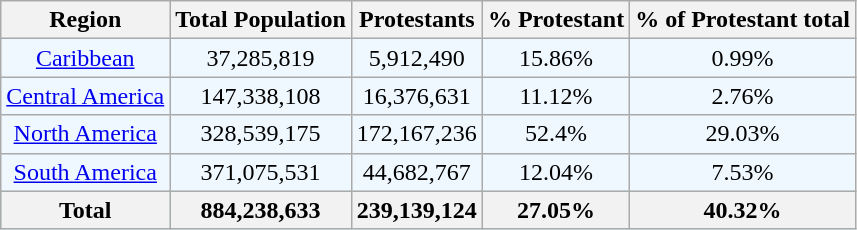<table class="wikitable sortable">
<tr>
<th>Region</th>
<th>Total Population</th>
<th>Protestants</th>
<th>% Protestant</th>
<th>% of Protestant total</th>
</tr>
<tr ALIGN=center bgcolor=#F0F8FF>
<td><a href='#'>Caribbean</a></td>
<td>37,285,819</td>
<td>5,912,490</td>
<td>15.86%</td>
<td>0.99%</td>
</tr>
<tr ALIGN=center bgcolor=#F0F8FF>
<td><a href='#'>Central America</a></td>
<td>147,338,108</td>
<td>16,376,631</td>
<td>11.12%</td>
<td>2.76%</td>
</tr>
<tr ALIGN=center bgcolor=#F0F8FF>
<td><a href='#'>North America</a></td>
<td>328,539,175</td>
<td>172,167,236</td>
<td>52.4%</td>
<td>29.03%</td>
</tr>
<tr ALIGN=center bgcolor=#F0F8FF>
<td><a href='#'>South America</a></td>
<td>371,075,531</td>
<td>44,682,767</td>
<td>12.04%</td>
<td>7.53%</td>
</tr>
<tr bgcolor=#99FFFF>
<th>Total</th>
<th>884,238,633</th>
<th>239,139,124</th>
<th>27.05%</th>
<th>40.32%</th>
</tr>
</table>
